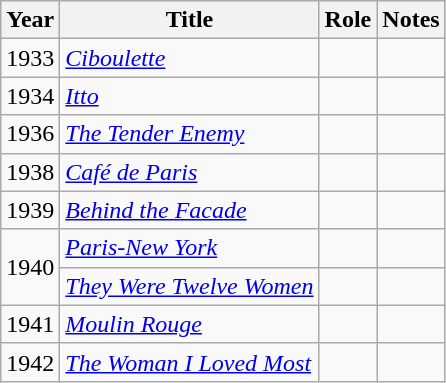<table class="wikitable sortable">
<tr>
<th>Year</th>
<th>Title</th>
<th>Role</th>
<th class="unsortable">Notes</th>
</tr>
<tr>
<td>1933</td>
<td><em><a href='#'>Ciboulette</a></em></td>
<td></td>
<td></td>
</tr>
<tr>
<td>1934</td>
<td><em><a href='#'>Itto</a></em></td>
<td></td>
<td></td>
</tr>
<tr>
<td>1936</td>
<td><em><a href='#'>The Tender Enemy</a></em></td>
<td></td>
<td></td>
</tr>
<tr>
<td>1938</td>
<td><em><a href='#'>Café de Paris</a></em></td>
<td></td>
<td></td>
</tr>
<tr>
<td>1939</td>
<td><em><a href='#'>Behind the Facade</a></em></td>
<td></td>
<td></td>
</tr>
<tr>
<td rowspan=2>1940</td>
<td><em><a href='#'>Paris-New York</a></em></td>
<td></td>
<td></td>
</tr>
<tr>
<td><em><a href='#'>They Were Twelve Women</a></em></td>
<td></td>
<td></td>
</tr>
<tr>
<td>1941</td>
<td><em><a href='#'>Moulin Rouge</a></em></td>
<td></td>
<td></td>
</tr>
<tr>
<td>1942</td>
<td><em><a href='#'>The Woman I Loved Most</a></em></td>
<td></td>
<td></td>
</tr>
</table>
